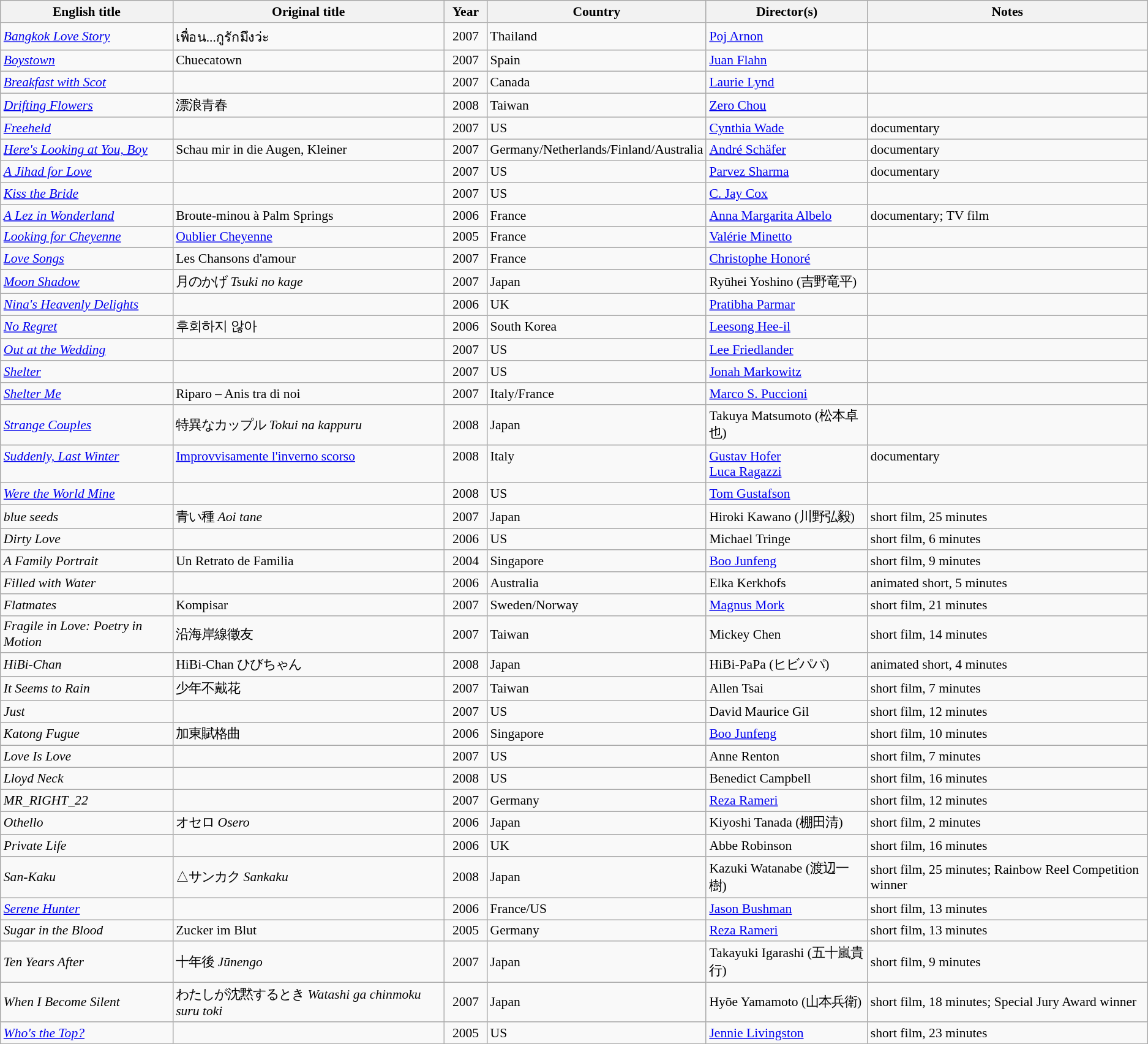<table class="wikitable" style="font-size: 90%;">
<tr>
<th>English title</th>
<th>Original title</th>
<th style="width:40px;">Year</th>
<th>Country</th>
<th>Director(s)</th>
<th>Notes</th>
</tr>
<tr>
<td><em><a href='#'>Bangkok Love Story</a></em></td>
<td>เพื่อน...กูรักมึงว่ะ</td>
<td style="text-align:center;">2007</td>
<td>Thailand</td>
<td><a href='#'>Poj Arnon</a></td>
<td></td>
</tr>
<tr>
<td><em><a href='#'>Boystown</a></em></td>
<td>Chuecatown</td>
<td style="text-align:center;">2007</td>
<td>Spain</td>
<td><a href='#'>Juan Flahn</a></td>
<td></td>
</tr>
<tr>
<td><em><a href='#'>Breakfast with Scot</a></em></td>
<td></td>
<td style="text-align:center;">2007</td>
<td>Canada</td>
<td><a href='#'>Laurie Lynd</a></td>
<td></td>
</tr>
<tr>
<td><em><a href='#'>Drifting Flowers</a></em></td>
<td>漂浪青春</td>
<td style="text-align:center;">2008</td>
<td>Taiwan</td>
<td><a href='#'>Zero Chou</a></td>
<td></td>
</tr>
<tr>
<td><em><a href='#'>Freeheld</a></em></td>
<td></td>
<td style="text-align:center;">2007</td>
<td>US</td>
<td><a href='#'>Cynthia Wade</a></td>
<td>documentary</td>
</tr>
<tr>
<td><em><a href='#'>Here's Looking at You, Boy</a></em></td>
<td>Schau mir in die Augen, Kleiner</td>
<td style="text-align:center;">2007</td>
<td>Germany/Netherlands/Finland/Australia</td>
<td><a href='#'>André Schäfer</a></td>
<td>documentary</td>
</tr>
<tr>
<td><em><a href='#'>A Jihad for Love</a></em></td>
<td></td>
<td style="text-align:center;">2007</td>
<td>US</td>
<td><a href='#'>Parvez Sharma</a></td>
<td>documentary</td>
</tr>
<tr>
<td><em><a href='#'>Kiss the Bride</a></em></td>
<td></td>
<td style="text-align:center;">2007</td>
<td>US</td>
<td><a href='#'>C. Jay Cox</a></td>
<td></td>
</tr>
<tr>
<td><em><a href='#'>A Lez in Wonderland</a></em></td>
<td>Broute-minou à Palm Springs</td>
<td style="text-align:center;">2006</td>
<td>France</td>
<td><a href='#'>Anna Margarita Albelo</a></td>
<td>documentary; TV film</td>
</tr>
<tr>
<td><em><a href='#'>Looking for Cheyenne</a></em></td>
<td><a href='#'>Oublier Cheyenne</a></td>
<td style="text-align:center;">2005</td>
<td>France</td>
<td><a href='#'>Valérie Minetto</a></td>
<td></td>
</tr>
<tr>
<td><em><a href='#'>Love Songs</a></em></td>
<td>Les Chansons d'amour</td>
<td style="text-align:center;">2007</td>
<td>France</td>
<td><a href='#'>Christophe Honoré</a></td>
<td></td>
</tr>
<tr>
<td><em><a href='#'>Moon Shadow</a></em></td>
<td>月のかげ <em>Tsuki no kage</em></td>
<td style="text-align:center;">2007</td>
<td>Japan</td>
<td>Ryūhei Yoshino (吉野竜平)</td>
<td></td>
</tr>
<tr>
<td><em><a href='#'>Nina's Heavenly Delights</a></em></td>
<td></td>
<td style="text-align:center;">2006</td>
<td>UK</td>
<td><a href='#'>Pratibha Parmar</a></td>
<td></td>
</tr>
<tr>
<td><em><a href='#'>No Regret</a></em></td>
<td>후회하지 않아</td>
<td style="text-align:center;">2006</td>
<td>South Korea</td>
<td><a href='#'>Leesong Hee-il</a></td>
<td></td>
</tr>
<tr>
<td><em><a href='#'>Out at the Wedding</a></em></td>
<td></td>
<td style="text-align:center;">2007</td>
<td>US</td>
<td><a href='#'>Lee Friedlander</a></td>
<td></td>
</tr>
<tr>
<td><em><a href='#'>Shelter</a></em></td>
<td></td>
<td style="text-align:center;">2007</td>
<td>US</td>
<td><a href='#'>Jonah Markowitz</a></td>
<td></td>
</tr>
<tr>
<td><em><a href='#'>Shelter Me</a></em></td>
<td>Riparo – Anis tra di noi</td>
<td style="text-align:center;">2007</td>
<td>Italy/France</td>
<td><a href='#'>Marco S. Puccioni</a></td>
<td></td>
</tr>
<tr>
<td><em><a href='#'>Strange Couples</a></em></td>
<td>特異なカップル <em>Tokui na kappuru</em></td>
<td style="text-align:center;">2008</td>
<td>Japan</td>
<td>Takuya Matsumoto (松本卓也)</td>
<td></td>
</tr>
<tr valign="top">
<td><em><a href='#'>Suddenly, Last Winter</a></em></td>
<td><a href='#'>Improvvisamente l'inverno scorso</a></td>
<td style="text-align:center;">2008</td>
<td>Italy</td>
<td><a href='#'>Gustav Hofer</a> <br> <a href='#'>Luca Ragazzi</a></td>
<td>documentary</td>
</tr>
<tr>
<td><em><a href='#'>Were the World Mine</a></em></td>
<td></td>
<td style="text-align:center;">2008</td>
<td>US</td>
<td><a href='#'>Tom Gustafson</a></td>
<td></td>
</tr>
<tr>
<td><em>blue seeds</em></td>
<td>青い種 <em>Aoi tane</em></td>
<td style="text-align:center;">2007</td>
<td>Japan</td>
<td>Hiroki Kawano (川野弘毅)</td>
<td>short film, 25 minutes</td>
</tr>
<tr>
<td><em>Dirty Love</em></td>
<td></td>
<td style="text-align:center;">2006</td>
<td>US</td>
<td>Michael Tringe</td>
<td>short film, 6 minutes</td>
</tr>
<tr>
<td><em>A Family Portrait</em></td>
<td>Un Retrato de Familia</td>
<td style="text-align:center;">2004</td>
<td>Singapore</td>
<td><a href='#'>Boo Junfeng</a></td>
<td>short film, 9 minutes</td>
</tr>
<tr>
<td><em>Filled with Water</em></td>
<td></td>
<td style="text-align:center;">2006</td>
<td>Australia</td>
<td>Elka Kerkhofs</td>
<td>animated short, 5 minutes</td>
</tr>
<tr>
<td><em>Flatmates</em></td>
<td>Kompisar</td>
<td style="text-align:center;">2007</td>
<td>Sweden/Norway</td>
<td><a href='#'>Magnus Mork</a></td>
<td>short film, 21 minutes</td>
</tr>
<tr>
<td><em>Fragile in Love: Poetry in Motion</em></td>
<td>沿海岸線徵友</td>
<td style="text-align:center;">2007</td>
<td>Taiwan</td>
<td>Mickey Chen</td>
<td>short film, 14 minutes</td>
</tr>
<tr>
<td><em>HiBi-Chan</em></td>
<td>HiBi-Chan  ひびちゃん</td>
<td style="text-align:center;">2008</td>
<td>Japan</td>
<td>HiBi-PaPa (ヒビパパ)</td>
<td>animated short, 4 minutes</td>
</tr>
<tr>
<td><em>It Seems to Rain</em></td>
<td>少年不戴花</td>
<td style="text-align:center;">2007</td>
<td>Taiwan</td>
<td>Allen Tsai</td>
<td>short film, 7 minutes</td>
</tr>
<tr>
<td><em>Just</em></td>
<td></td>
<td style="text-align:center;">2007</td>
<td>US</td>
<td>David Maurice Gil</td>
<td>short film, 12 minutes</td>
</tr>
<tr>
<td><em>Katong Fugue</em></td>
<td>加東賦格曲</td>
<td style="text-align:center;">2006</td>
<td>Singapore</td>
<td><a href='#'>Boo Junfeng</a></td>
<td>short film, 10 minutes</td>
</tr>
<tr>
<td><em>Love Is Love</em></td>
<td></td>
<td style="text-align:center;">2007</td>
<td>US</td>
<td>Anne Renton</td>
<td>short film, 7 minutes</td>
</tr>
<tr>
<td><em>Lloyd Neck</em></td>
<td></td>
<td style="text-align:center;">2008</td>
<td>US</td>
<td>Benedict Campbell</td>
<td>short film, 16 minutes</td>
</tr>
<tr>
<td><em>MR_RIGHT_22</em></td>
<td></td>
<td style="text-align:center;">2007</td>
<td>Germany</td>
<td><a href='#'>Reza Rameri</a></td>
<td>short film, 12 minutes</td>
</tr>
<tr>
<td><em>Othello</em></td>
<td>オセロ <em>Osero</em></td>
<td style="text-align:center;">2006</td>
<td>Japan</td>
<td>Kiyoshi Tanada (棚田清)</td>
<td>short film, 2 minutes</td>
</tr>
<tr>
<td><em>Private Life</em></td>
<td></td>
<td style="text-align:center;">2006</td>
<td>UK</td>
<td>Abbe Robinson</td>
<td>short film, 16 minutes</td>
</tr>
<tr>
<td><em>San-Kaku</em></td>
<td>△サンカク <em>Sankaku</em></td>
<td style="text-align:center;">2008</td>
<td>Japan</td>
<td>Kazuki Watanabe (渡辺一樹)</td>
<td>short film, 25 minutes; Rainbow Reel Competition winner</td>
</tr>
<tr>
<td><em><a href='#'>Serene Hunter</a></em></td>
<td></td>
<td style="text-align:center;">2006</td>
<td>France/US</td>
<td><a href='#'>Jason Bushman</a></td>
<td>short film, 13 minutes</td>
</tr>
<tr>
<td><em>Sugar in the Blood</em></td>
<td>Zucker im Blut</td>
<td style="text-align:center;">2005</td>
<td>Germany</td>
<td><a href='#'>Reza Rameri</a></td>
<td>short film, 13 minutes</td>
</tr>
<tr>
<td><em>Ten Years After</em></td>
<td>十年後 <em>Jūnengo</em></td>
<td style="text-align:center;">2007</td>
<td>Japan</td>
<td>Takayuki Igarashi (五十嵐貴行)</td>
<td>short film, 9 minutes</td>
</tr>
<tr>
<td><em>When I Become Silent</em></td>
<td>わたしが沈黙するとき <em>Watashi ga chinmoku suru toki</em></td>
<td style="text-align:center;">2007</td>
<td>Japan</td>
<td>Hyōe Yamamoto (山本兵衛)</td>
<td>short film, 18 minutes; Special Jury Award winner</td>
</tr>
<tr>
<td><em><a href='#'>Who's the Top?</a></em></td>
<td></td>
<td style="text-align:center;">2005</td>
<td>US</td>
<td><a href='#'>Jennie Livingston</a></td>
<td>short film, 23 minutes</td>
</tr>
</table>
